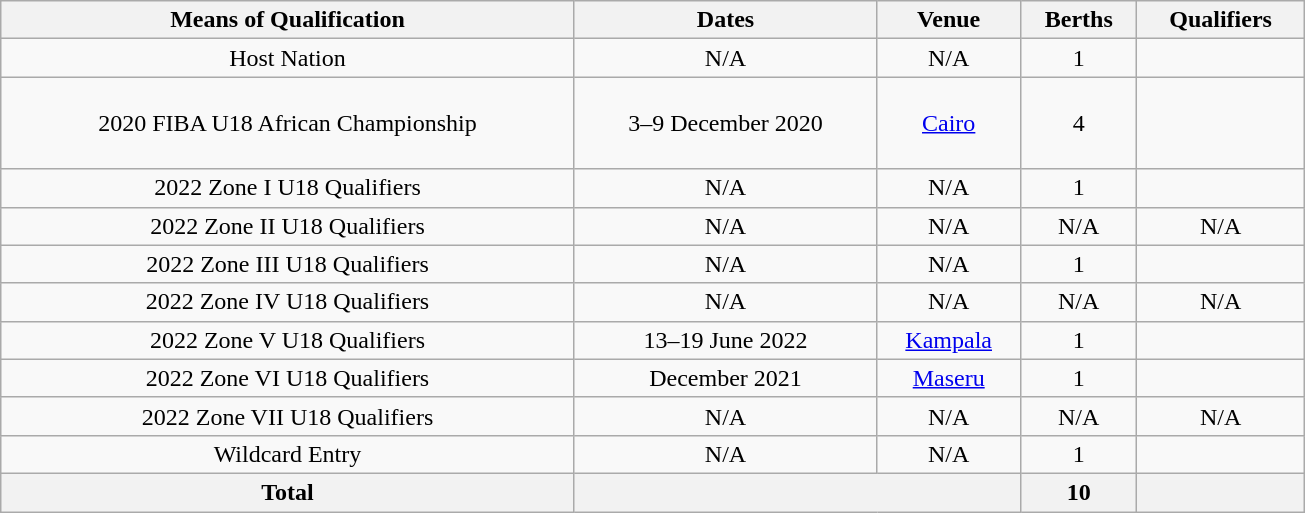<table class="wikitable" style="width:870px;">
<tr>
<th>Means of Qualification</th>
<th>Dates</th>
<th>Venue</th>
<th>Berths</th>
<th>Qualifiers</th>
</tr>
<tr>
<td style="text-align:center;">Host Nation</td>
<td style="text-align:center;">N/A</td>
<td style="text-align:center;">N/A</td>
<td style="text-align:center;">1</td>
<td></td>
</tr>
<tr>
<td style="text-align:center;">2020 FIBA U18 African Championship</td>
<td style="text-align:center;">3–9 December 2020</td>
<td style="text-align:center;"> <a href='#'>Cairo</a></td>
<td style="text-align:center;">4</td>
<td><br><br><br></td>
</tr>
<tr>
<td style="text-align:center;">2022 Zone I U18 Qualifiers</td>
<td style="text-align:center;">N/A</td>
<td style="text-align:center;">N/A</td>
<td style="text-align:center;">1</td>
<td></td>
</tr>
<tr>
<td style="text-align:center;">2022 Zone II U18 Qualifiers</td>
<td style="text-align:center;">N/A</td>
<td style="text-align:center;">N/A</td>
<td style="text-align:center;">N/A</td>
<td style="text-align:center;">N/A</td>
</tr>
<tr>
<td style="text-align:center;">2022 Zone III U18 Qualifiers</td>
<td style="text-align:center;">N/A</td>
<td style="text-align:center;">N/A</td>
<td style="text-align:center;">1</td>
<td></td>
</tr>
<tr>
<td style="text-align:center;">2022 Zone IV U18 Qualifiers</td>
<td style="text-align:center;">N/A</td>
<td style="text-align:center;">N/A</td>
<td style="text-align:center;">N/A</td>
<td style="text-align:center;">N/A</td>
</tr>
<tr>
<td style="text-align:center;">2022 Zone V U18 Qualifiers</td>
<td style="text-align:center;">13–19 June 2022</td>
<td style="text-align:center;"> <a href='#'>Kampala</a></td>
<td style="text-align:center;">1</td>
<td></td>
</tr>
<tr>
<td style="text-align:center;">2022 Zone VI U18 Qualifiers</td>
<td style="text-align:center;">December 2021</td>
<td style="text-align:center;"> <a href='#'>Maseru</a></td>
<td style="text-align:center;">1</td>
<td></td>
</tr>
<tr>
<td style="text-align:center;">2022 Zone VII U18 Qualifiers</td>
<td style="text-align:center;">N/A</td>
<td style="text-align:center;">N/A</td>
<td style="text-align:center;">N/A</td>
<td style="text-align:center;">N/A</td>
</tr>
<tr>
<td style="text-align:center;">Wildcard Entry</td>
<td style="text-align:center;">N/A</td>
<td style="text-align:center;">N/A</td>
<td style="text-align:center;">1</td>
<td><s></s><br><s></s></td>
</tr>
<tr>
<th>Total</th>
<th colspan="2"></th>
<th>10</th>
<th></th>
</tr>
</table>
